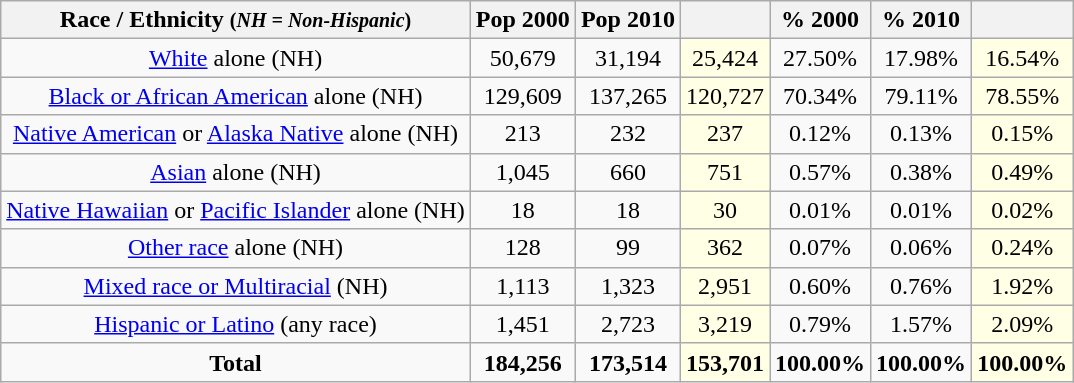<table class="wikitable" style="text-align:center;">
<tr>
<th>Race / Ethnicity <small>(<em>NH = Non-Hispanic</em>)</small></th>
<th>Pop 2000</th>
<th>Pop 2010</th>
<th></th>
<th>% 2000</th>
<th>% 2010</th>
<th></th>
</tr>
<tr>
<td><a href='#'>White</a> alone (NH)</td>
<td>50,679</td>
<td>31,194</td>
<td style="background: #ffffe6; ">25,424</td>
<td>27.50%</td>
<td>17.98%</td>
<td style="background: #ffffe6; ">16.54%</td>
</tr>
<tr>
<td><a href='#'>Black or African American</a> alone (NH)</td>
<td>129,609</td>
<td>137,265</td>
<td style="background: #ffffe6; ">120,727</td>
<td>70.34%</td>
<td>79.11%</td>
<td style="background: #ffffe6; ">78.55%</td>
</tr>
<tr>
<td><a href='#'>Native American</a> or <a href='#'>Alaska Native</a> alone (NH)</td>
<td>213</td>
<td>232</td>
<td style="background: #ffffe6; ">237</td>
<td>0.12%</td>
<td>0.13%</td>
<td style="background: #ffffe6; ">0.15%</td>
</tr>
<tr>
<td><a href='#'>Asian</a> alone (NH)</td>
<td>1,045</td>
<td>660</td>
<td style="background: #ffffe6; ">751</td>
<td>0.57%</td>
<td>0.38%</td>
<td style="background: #ffffe6; ">0.49%</td>
</tr>
<tr>
<td><a href='#'>Native Hawaiian</a> or <a href='#'>Pacific Islander</a> alone (NH)</td>
<td>18</td>
<td>18</td>
<td style="background: #ffffe6; ">30</td>
<td>0.01%</td>
<td>0.01%</td>
<td style="background: #ffffe6; ">0.02%</td>
</tr>
<tr>
<td><a href='#'>Other race</a> alone (NH)</td>
<td>128</td>
<td>99</td>
<td style="background: #ffffe6; ">362</td>
<td>0.07%</td>
<td>0.06%</td>
<td style="background: #ffffe6; ">0.24%</td>
</tr>
<tr>
<td><a href='#'>Mixed race or Multiracial</a> (NH)</td>
<td>1,113</td>
<td>1,323</td>
<td style="background: #ffffe6; ">2,951</td>
<td>0.60%</td>
<td>0.76%</td>
<td style="background: #ffffe6; ">1.92%</td>
</tr>
<tr>
<td><a href='#'>Hispanic or Latino</a> (any race)</td>
<td>1,451</td>
<td>2,723</td>
<td style="background: #ffffe6; ">3,219</td>
<td>0.79%</td>
<td>1.57%</td>
<td style="background: #ffffe6; ">2.09%</td>
</tr>
<tr>
<td><strong>Total</strong></td>
<td><strong>184,256</strong></td>
<td><strong>173,514</strong></td>
<td style="background: #ffffe6; "><strong>153,701</strong></td>
<td><strong>100.00%</strong></td>
<td><strong>100.00%</strong></td>
<td style="background: #ffffe6; "><strong>100.00%</strong></td>
</tr>
</table>
